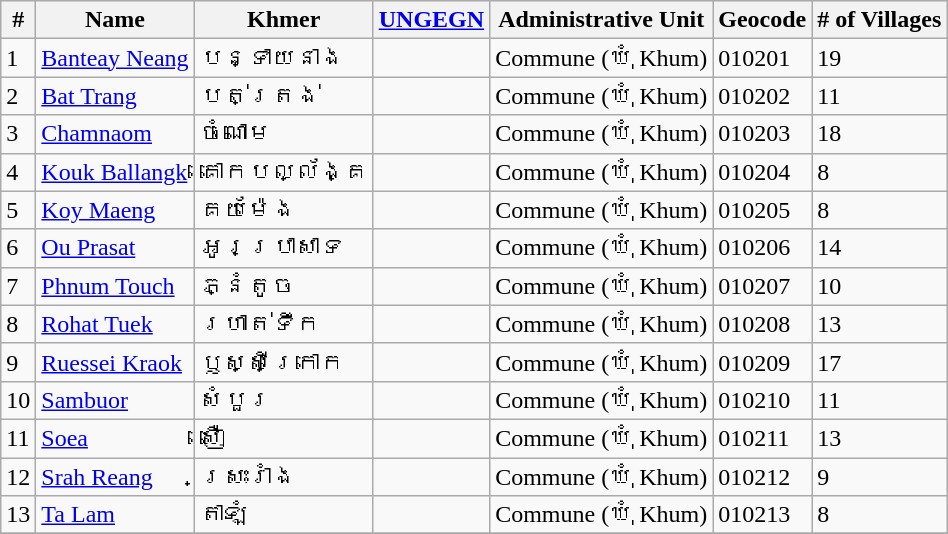<table class="wikitable sortable">
<tr>
<th>#</th>
<th>Name</th>
<th>Khmer</th>
<th><a href='#'>UNGEGN</a></th>
<th>Administrative Unit</th>
<th>Geocode</th>
<th># of Villages</th>
</tr>
<tr>
<td>1</td>
<td><a href='#'>Banteay Neang</a></td>
<td>បន្ទាយនាង</td>
<td></td>
<td>Commune (ឃុំ Khum)</td>
<td>010201</td>
<td>19</td>
</tr>
<tr>
<td>2</td>
<td><a href='#'>Bat Trang</a></td>
<td>បត់ត្រង់</td>
<td></td>
<td>Commune (ឃុំ Khum)</td>
<td>010202</td>
<td>11</td>
</tr>
<tr>
<td>3</td>
<td><a href='#'>Chamnaom</a></td>
<td>ចំណោម</td>
<td></td>
<td>Commune (ឃុំ Khum)</td>
<td>010203</td>
<td>18</td>
</tr>
<tr>
<td>4</td>
<td><a href='#'>Kouk Ballangk</a></td>
<td>គោកបល្ល័ង្គ</td>
<td></td>
<td>Commune (ឃុំ Khum)</td>
<td>010204</td>
<td>8</td>
</tr>
<tr>
<td>5</td>
<td><a href='#'>Koy Maeng</a></td>
<td>គយម៉ែង</td>
<td></td>
<td>Commune (ឃុំ Khum)</td>
<td>010205</td>
<td>8</td>
</tr>
<tr>
<td>6</td>
<td><a href='#'>Ou Prasat</a></td>
<td>អូរប្រាសាទ</td>
<td></td>
<td>Commune (ឃុំ Khum)</td>
<td>010206</td>
<td>14</td>
</tr>
<tr>
<td>7</td>
<td><a href='#'>Phnum Touch</a></td>
<td>ភ្នំតូច</td>
<td></td>
<td>Commune (ឃុំ Khum)</td>
<td>010207</td>
<td>10</td>
</tr>
<tr>
<td>8</td>
<td><a href='#'>Rohat Tuek</a></td>
<td>រហាត់ទឹក</td>
<td></td>
<td>Commune (ឃុំ Khum)</td>
<td>010208</td>
<td>13</td>
</tr>
<tr>
<td>9</td>
<td><a href='#'>Ruessei Kraok</a></td>
<td>ឫស្សីក្រោក</td>
<td></td>
<td>Commune (ឃុំ Khum)</td>
<td>010209</td>
<td>17</td>
</tr>
<tr>
<td>10</td>
<td><a href='#'>Sambuor</a></td>
<td>សំបួរ</td>
<td></td>
<td>Commune (ឃុំ Khum)</td>
<td>010210</td>
<td>11</td>
</tr>
<tr>
<td>11</td>
<td><a href='#'>Soea</a></td>
<td>សឿ</td>
<td></td>
<td>Commune (ឃុំ Khum)</td>
<td>010211</td>
<td>13</td>
</tr>
<tr>
<td>12</td>
<td><a href='#'>Srah Reang</a></td>
<td>ស្រះរាំង</td>
<td></td>
<td>Commune (ឃុំ Khum)</td>
<td>010212</td>
<td>9</td>
</tr>
<tr>
<td>13</td>
<td><a href='#'>Ta Lam</a></td>
<td>តាឡំ</td>
<td></td>
<td>Commune (ឃុំ Khum)</td>
<td>010213</td>
<td>8</td>
</tr>
<tr>
</tr>
</table>
